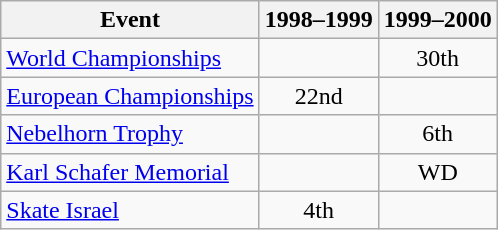<table class="wikitable" style="text-align:center">
<tr>
<th>Event</th>
<th>1998–1999</th>
<th>1999–2000</th>
</tr>
<tr>
<td align=left><a href='#'>World Championships</a></td>
<td></td>
<td>30th</td>
</tr>
<tr>
<td align=left><a href='#'>European Championships</a></td>
<td>22nd</td>
<td></td>
</tr>
<tr>
<td align=left><a href='#'>Nebelhorn Trophy</a></td>
<td></td>
<td>6th</td>
</tr>
<tr>
<td align=left><a href='#'>Karl Schafer Memorial</a></td>
<td></td>
<td>WD</td>
</tr>
<tr>
<td align=left><a href='#'>Skate Israel</a></td>
<td>4th</td>
<td></td>
</tr>
</table>
